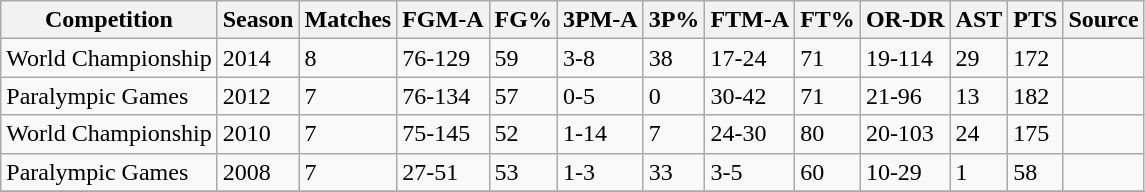<table class="wikitable sortable">
<tr>
<th>Competition</th>
<th>Season</th>
<th>Matches</th>
<th>FGM-A</th>
<th>FG%</th>
<th>3PM-A</th>
<th>3P%</th>
<th>FTM-A</th>
<th>FT%</th>
<th>OR-DR</th>
<th>AST</th>
<th>PTS</th>
<th>Source</th>
</tr>
<tr>
<td>World Championship</td>
<td>2014</td>
<td>8</td>
<td>76-129</td>
<td>59</td>
<td>3-8</td>
<td>38</td>
<td>17-24</td>
<td>71</td>
<td>19-114</td>
<td>29</td>
<td>172</td>
<td></td>
</tr>
<tr>
<td>Paralympic Games</td>
<td>2012</td>
<td>7</td>
<td>76-134</td>
<td>57</td>
<td>0-5</td>
<td>0</td>
<td>30-42</td>
<td>71</td>
<td>21-96</td>
<td>13</td>
<td>182</td>
<td></td>
</tr>
<tr>
<td>World Championship</td>
<td>2010</td>
<td>7</td>
<td>75-145</td>
<td>52</td>
<td>1-14</td>
<td>7</td>
<td>24-30</td>
<td>80</td>
<td>20-103</td>
<td>24</td>
<td>175</td>
<td></td>
</tr>
<tr>
<td>Paralympic Games</td>
<td>2008</td>
<td>7</td>
<td>27-51</td>
<td>53</td>
<td>1-3</td>
<td>33</td>
<td>3-5</td>
<td>60</td>
<td>10-29</td>
<td>1</td>
<td>58</td>
<td></td>
</tr>
<tr>
</tr>
</table>
